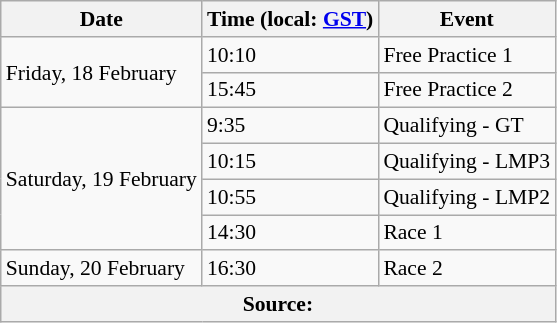<table class="wikitable" style="font-size: 90%;">
<tr>
<th>Date</th>
<th>Time (local: <a href='#'>GST</a>)</th>
<th>Event</th>
</tr>
<tr>
<td rowspan="2">Friday, 18 February</td>
<td>10:10</td>
<td>Free Practice 1</td>
</tr>
<tr>
<td>15:45</td>
<td>Free Practice 2</td>
</tr>
<tr>
<td rowspan="4">Saturday, 19 February</td>
<td>9:35</td>
<td>Qualifying - GT</td>
</tr>
<tr>
<td>10:15</td>
<td>Qualifying - LMP3</td>
</tr>
<tr>
<td>10:55</td>
<td>Qualifying - LMP2</td>
</tr>
<tr>
<td>14:30</td>
<td>Race 1</td>
</tr>
<tr>
<td>Sunday, 20 February</td>
<td>16:30</td>
<td>Race 2</td>
</tr>
<tr>
<th colspan="3">Source:</th>
</tr>
</table>
